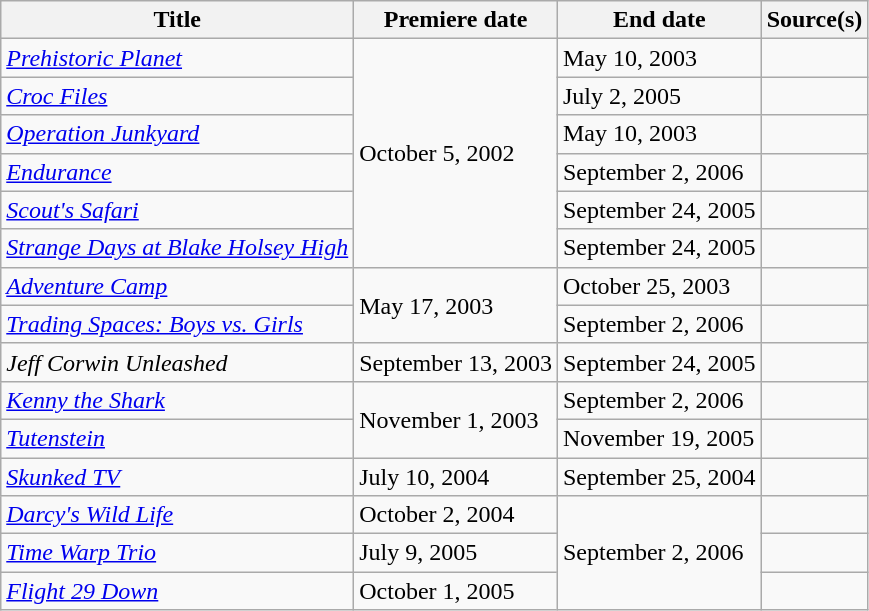<table class="wikitable sortable">
<tr>
<th>Title</th>
<th>Premiere date</th>
<th>End date</th>
<th>Source(s)</th>
</tr>
<tr>
<td><em><a href='#'>Prehistoric Planet</a></em></td>
<td rowspan=6>October 5, 2002</td>
<td>May 10, 2003</td>
<td></td>
</tr>
<tr>
<td><em><a href='#'>Croc Files</a></em></td>
<td>July 2, 2005</td>
<td></td>
</tr>
<tr>
<td><em><a href='#'>Operation Junkyard</a></em></td>
<td>May 10, 2003</td>
<td></td>
</tr>
<tr>
<td><em><a href='#'>Endurance</a></em></td>
<td>September 2, 2006</td>
<td></td>
</tr>
<tr>
<td><em><a href='#'>Scout's Safari</a></em></td>
<td>September 24, 2005</td>
<td></td>
</tr>
<tr>
<td><em><a href='#'>Strange Days at Blake Holsey High</a></em></td>
<td>September 24, 2005</td>
<td></td>
</tr>
<tr>
<td><em><a href='#'>Adventure Camp</a></em></td>
<td rowspan=2>May 17, 2003</td>
<td>October 25, 2003</td>
<td></td>
</tr>
<tr>
<td><em><a href='#'>Trading Spaces: Boys vs. Girls</a></em></td>
<td>September 2, 2006</td>
<td></td>
</tr>
<tr>
<td><em>Jeff Corwin Unleashed</em></td>
<td>September 13, 2003</td>
<td>September 24, 2005</td>
<td></td>
</tr>
<tr>
<td><em><a href='#'>Kenny the Shark</a></em></td>
<td rowspan=2>November 1, 2003</td>
<td>September 2, 2006</td>
<td></td>
</tr>
<tr>
<td><em><a href='#'>Tutenstein</a></em></td>
<td>November 19, 2005</td>
<td></td>
</tr>
<tr>
<td><em><a href='#'>Skunked TV</a></em></td>
<td>July 10, 2004</td>
<td>September 25, 2004</td>
<td></td>
</tr>
<tr>
<td><em><a href='#'>Darcy's Wild Life</a></em></td>
<td>October 2, 2004</td>
<td rowspan=3>September 2, 2006</td>
<td></td>
</tr>
<tr>
<td><em><a href='#'>Time Warp Trio</a></em></td>
<td>July 9, 2005</td>
<td></td>
</tr>
<tr>
<td><em><a href='#'>Flight 29 Down</a></em></td>
<td>October 1, 2005</td>
<td></td>
</tr>
</table>
